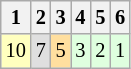<table class="wikitable" style="font-size: 85%;">
<tr>
<th>1</th>
<th>2</th>
<th>3</th>
<th>4</th>
<th>5</th>
<th>6</th>
</tr>
<tr align="center">
<td style="background:#FFFFBF;">10</td>
<td style="background:#DFDFDF;">7</td>
<td style="background:#FFDF9F;">5</td>
<td style="background:#DFFFDF;">3</td>
<td style="background:#DFFFDF;">2</td>
<td style="background:#DFFFDF;">1</td>
</tr>
</table>
